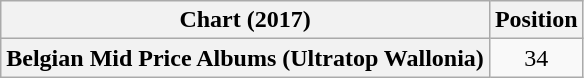<table class="wikitable plainrowheaders" style="text-align:center">
<tr>
<th scope="col">Chart (2017)</th>
<th scope="col">Position</th>
</tr>
<tr>
<th scope="row">Belgian Mid Price Albums (Ultratop Wallonia)</th>
<td>34</td>
</tr>
</table>
